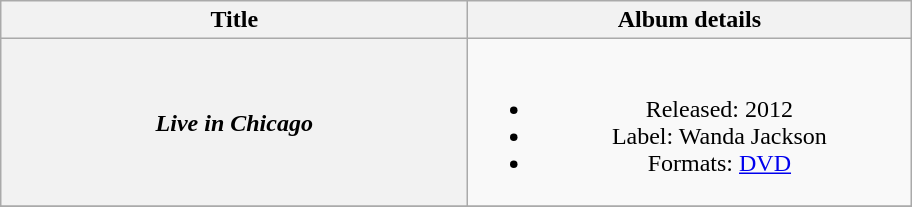<table class="wikitable plainrowheaders" style="text-align:center;">
<tr>
<th scope="col" style="width:19em;">Title</th>
<th scope="col" style="width:18em;">Album details</th>
</tr>
<tr>
<th scope="row"><em>Live in Chicago</em></th>
<td><br><ul><li>Released: 2012</li><li>Label: Wanda Jackson</li><li>Formats: <a href='#'>DVD</a></li></ul></td>
</tr>
<tr>
</tr>
</table>
